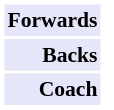<table cellpadding="2" style="border: 1px solid white; font-size:90%;">
<tr>
<td style="text-align:right;" bgcolor="lavender"><strong>Forwards</strong></td>
<td style="text-align:left;"></td>
</tr>
<tr>
<td style="text-align:right;" bgcolor="lavender"><strong>Backs</strong></td>
<td style="text-align:left;"></td>
</tr>
<tr>
<td style="text-align:right;" bgcolor="lavender"><strong>Coach</strong></td>
<td style="text-align:left;"></td>
</tr>
</table>
